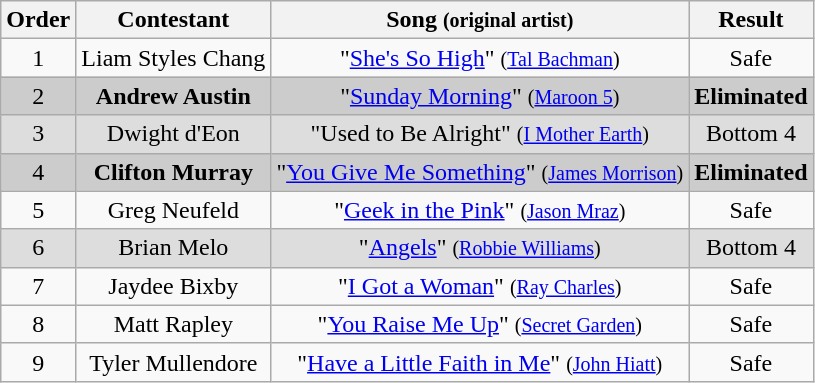<table class="wikitable plainrowheaders" style="text-align:center;">
<tr>
<th>Order</th>
<th>Contestant</th>
<th>Song <small>(original artist)</small></th>
<th>Result</th>
</tr>
<tr>
<td>1</td>
<td>Liam Styles Chang</td>
<td>"<a href='#'>She's So High</a>" <small>(<a href='#'>Tal Bachman</a>)</small></td>
<td>Safe</td>
</tr>
<tr style="background:#ccc;">
<td>2</td>
<td><strong>Andrew Austin</strong></td>
<td>"<a href='#'>Sunday Morning</a>" <small>(<a href='#'>Maroon 5</a>)</small></td>
<td><strong>Eliminated</strong></td>
</tr>
<tr style="background:#ddd;">
<td>3</td>
<td>Dwight d'Eon</td>
<td>"Used to Be Alright" <small>(<a href='#'>I Mother Earth</a>)</small></td>
<td>Bottom 4</td>
</tr>
<tr style="background:#ccc;">
<td>4</td>
<td><strong>Clifton Murray</strong></td>
<td>"<a href='#'>You Give Me Something</a>" <small>(<a href='#'>James Morrison</a>)</small></td>
<td><strong>Eliminated</strong></td>
</tr>
<tr>
<td>5</td>
<td>Greg Neufeld</td>
<td>"<a href='#'>Geek in the Pink</a>" <small>(<a href='#'>Jason Mraz</a>)</small></td>
<td>Safe</td>
</tr>
<tr style="background:#ddd;">
<td>6</td>
<td>Brian Melo</td>
<td>"<a href='#'>Angels</a>" <small>(<a href='#'>Robbie Williams</a>)</small></td>
<td>Bottom 4</td>
</tr>
<tr>
<td>7</td>
<td>Jaydee Bixby</td>
<td>"<a href='#'>I Got a Woman</a>" <small>(<a href='#'>Ray Charles</a>)</small></td>
<td>Safe</td>
</tr>
<tr>
<td>8</td>
<td>Matt Rapley</td>
<td>"<a href='#'>You Raise Me Up</a>" <small>(<a href='#'>Secret Garden</a>)</small></td>
<td>Safe</td>
</tr>
<tr>
<td>9</td>
<td>Tyler Mullendore</td>
<td>"<a href='#'>Have a Little Faith in Me</a>" <small>(<a href='#'>John Hiatt</a>)</small></td>
<td>Safe</td>
</tr>
</table>
